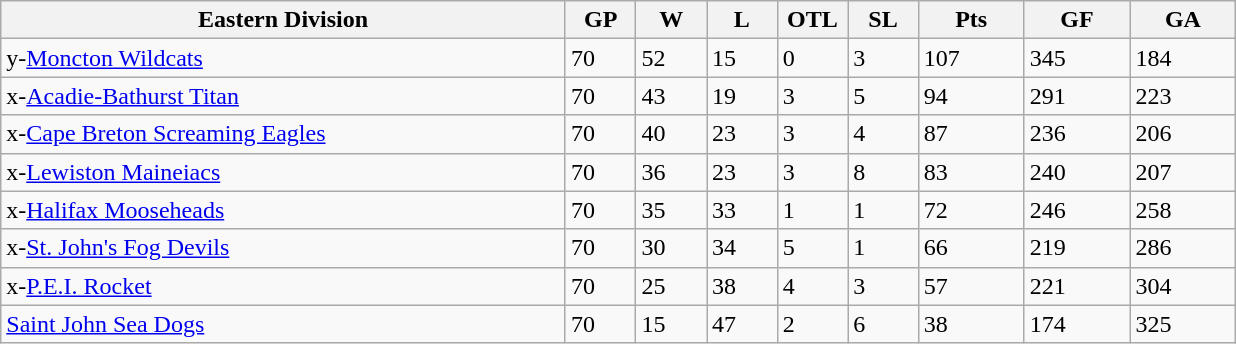<table class="wikitable">
<tr>
<th bgcolor="#DDDDFF" width="40%">Eastern Division</th>
<th bgcolor="#DDDDFF" width="5%">GP</th>
<th bgcolor="#DDDDFF" width="5%">W</th>
<th bgcolor="#DDDDFF" width="5%">L</th>
<th bgcolor="#DDDDFF" width="5%">OTL</th>
<th bgcolor="#DDDDFF" width="5%">SL</th>
<th bgcolor="#DDDDFF" width="7.5%">Pts</th>
<th bgcolor="#DDDDFF" width="7.5%">GF</th>
<th bgcolor="#DDDDFF" width="7.5%">GA</th>
</tr>
<tr>
<td>y-<a href='#'>Moncton Wildcats</a></td>
<td>70</td>
<td>52</td>
<td>15</td>
<td>0</td>
<td>3</td>
<td>107</td>
<td>345</td>
<td>184</td>
</tr>
<tr>
<td>x-<a href='#'>Acadie-Bathurst Titan</a></td>
<td>70</td>
<td>43</td>
<td>19</td>
<td>3</td>
<td>5</td>
<td>94</td>
<td>291</td>
<td>223</td>
</tr>
<tr>
<td>x-<a href='#'>Cape Breton Screaming Eagles</a></td>
<td>70</td>
<td>40</td>
<td>23</td>
<td>3</td>
<td>4</td>
<td>87</td>
<td>236</td>
<td>206</td>
</tr>
<tr>
<td>x-<a href='#'>Lewiston Maineiacs</a></td>
<td>70</td>
<td>36</td>
<td>23</td>
<td>3</td>
<td>8</td>
<td>83</td>
<td>240</td>
<td>207</td>
</tr>
<tr>
<td>x-<a href='#'>Halifax Mooseheads</a></td>
<td>70</td>
<td>35</td>
<td>33</td>
<td>1</td>
<td>1</td>
<td>72</td>
<td>246</td>
<td>258</td>
</tr>
<tr>
<td>x-<a href='#'>St. John's Fog Devils</a></td>
<td>70</td>
<td>30</td>
<td>34</td>
<td>5</td>
<td>1</td>
<td>66</td>
<td>219</td>
<td>286</td>
</tr>
<tr>
<td>x-<a href='#'>P.E.I. Rocket</a></td>
<td>70</td>
<td>25</td>
<td>38</td>
<td>4</td>
<td>3</td>
<td>57</td>
<td>221</td>
<td>304</td>
</tr>
<tr>
<td><a href='#'>Saint John Sea Dogs</a></td>
<td>70</td>
<td>15</td>
<td>47</td>
<td>2</td>
<td>6</td>
<td>38</td>
<td>174</td>
<td>325</td>
</tr>
</table>
